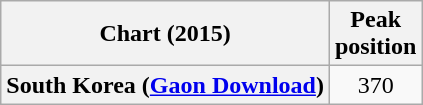<table class="wikitable sortable plainrowheaders" style="text-align:center;">
<tr>
<th>Chart (2015)</th>
<th>Peak<br>position</th>
</tr>
<tr>
<th scope="row">South Korea (<a href='#'>Gaon Download</a>)</th>
<td>370</td>
</tr>
</table>
